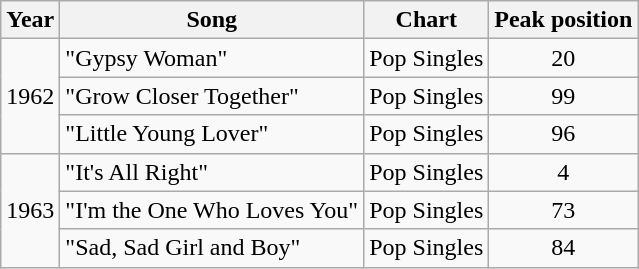<table class="wikitable">
<tr>
<th>Year</th>
<th>Song</th>
<th>Chart</th>
<th>Peak position</th>
</tr>
<tr>
<td rowspan="3">1962</td>
<td>"Gypsy Woman"</td>
<td>Pop Singles</td>
<td align="center">20</td>
</tr>
<tr>
<td>"Grow Closer Together"</td>
<td>Pop Singles</td>
<td align="center">99</td>
</tr>
<tr>
<td>"Little Young Lover"</td>
<td>Pop Singles</td>
<td align="center">96</td>
</tr>
<tr>
<td rowspan="3">1963</td>
<td>"It's All Right"</td>
<td>Pop Singles</td>
<td align="center">4</td>
</tr>
<tr>
<td>"I'm the One Who Loves You"</td>
<td>Pop Singles</td>
<td align="center">73</td>
</tr>
<tr>
<td>"Sad, Sad Girl and Boy"</td>
<td>Pop Singles</td>
<td align="center">84</td>
</tr>
</table>
